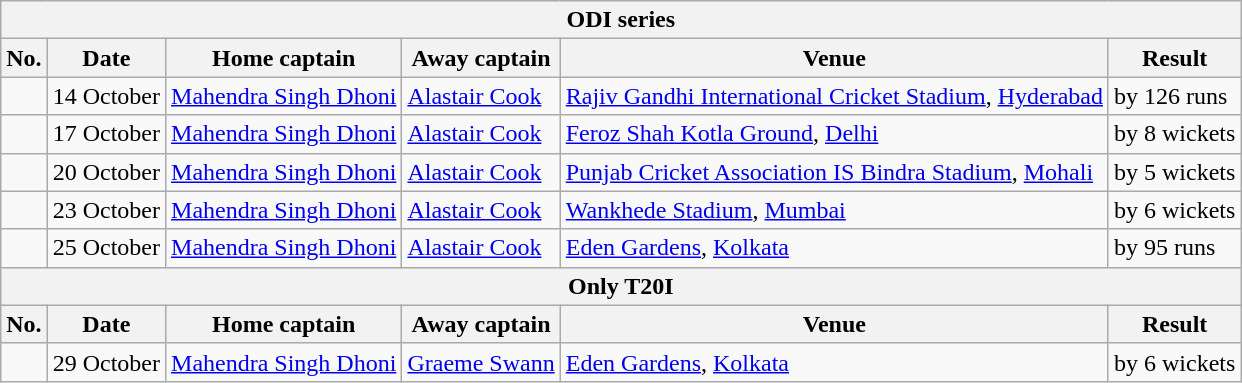<table class="wikitable">
<tr>
<th colspan="6">ODI series</th>
</tr>
<tr>
<th>No.</th>
<th>Date</th>
<th>Home captain</th>
<th>Away captain</th>
<th>Venue</th>
<th>Result</th>
</tr>
<tr>
<td></td>
<td>14 October</td>
<td><a href='#'>Mahendra Singh Dhoni</a></td>
<td><a href='#'>Alastair Cook</a></td>
<td><a href='#'>Rajiv Gandhi International Cricket Stadium</a>, <a href='#'>Hyderabad</a></td>
<td> by 126 runs</td>
</tr>
<tr>
<td></td>
<td>17 October</td>
<td><a href='#'>Mahendra Singh Dhoni</a></td>
<td><a href='#'>Alastair Cook</a></td>
<td><a href='#'>Feroz Shah Kotla Ground</a>, <a href='#'>Delhi</a></td>
<td> by 8 wickets</td>
</tr>
<tr>
<td></td>
<td>20 October</td>
<td><a href='#'>Mahendra Singh Dhoni</a></td>
<td><a href='#'>Alastair Cook</a></td>
<td><a href='#'>Punjab Cricket Association IS Bindra Stadium</a>, <a href='#'>Mohali</a></td>
<td> by 5 wickets</td>
</tr>
<tr>
<td></td>
<td>23 October</td>
<td><a href='#'>Mahendra Singh Dhoni</a></td>
<td><a href='#'>Alastair Cook</a></td>
<td><a href='#'>Wankhede Stadium</a>, <a href='#'>Mumbai</a></td>
<td> by 6 wickets</td>
</tr>
<tr>
<td></td>
<td>25 October</td>
<td><a href='#'>Mahendra Singh Dhoni</a></td>
<td><a href='#'>Alastair Cook</a></td>
<td><a href='#'>Eden Gardens</a>, <a href='#'>Kolkata</a></td>
<td> by 95 runs</td>
</tr>
<tr>
<th colspan="6">Only T20I</th>
</tr>
<tr>
<th>No.</th>
<th>Date</th>
<th>Home captain</th>
<th>Away captain</th>
<th>Venue</th>
<th>Result</th>
</tr>
<tr>
<td></td>
<td>29 October</td>
<td><a href='#'>Mahendra Singh Dhoni</a></td>
<td><a href='#'>Graeme Swann</a></td>
<td><a href='#'>Eden Gardens</a>, <a href='#'>Kolkata</a></td>
<td> by 6 wickets</td>
</tr>
</table>
